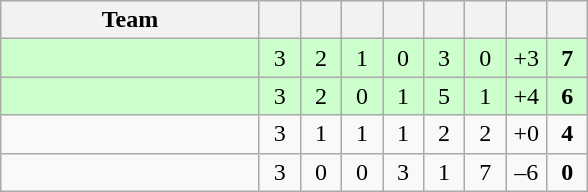<table class="wikitable" style="text-align:center;">
<tr>
<th width="165">Team</th>
<th width="20"></th>
<th width="20"></th>
<th width="20"></th>
<th width="20"></th>
<th width="20"></th>
<th width="20"></th>
<th width="20"></th>
<th width="20"><br></th>
</tr>
<tr align=center bgcolor="ccffcc">
<td style="text-align:left;"></td>
<td>3</td>
<td>2</td>
<td>1</td>
<td>0</td>
<td>3</td>
<td>0</td>
<td>+3</td>
<td><strong>7</strong></td>
</tr>
<tr align=center bgcolor="ccffcc">
<td style="text-align:left;"></td>
<td>3</td>
<td>2</td>
<td>0</td>
<td>1</td>
<td>5</td>
<td>1</td>
<td>+4</td>
<td><strong>6</strong></td>
</tr>
<tr>
<td style="text-align:left;"></td>
<td>3</td>
<td>1</td>
<td>1</td>
<td>1</td>
<td>2</td>
<td>2</td>
<td>+0</td>
<td><strong>4</strong></td>
</tr>
<tr>
<td style="text-align:left;"></td>
<td>3</td>
<td>0</td>
<td>0</td>
<td>3</td>
<td>1</td>
<td>7</td>
<td>–6</td>
<td><strong>0</strong></td>
</tr>
</table>
